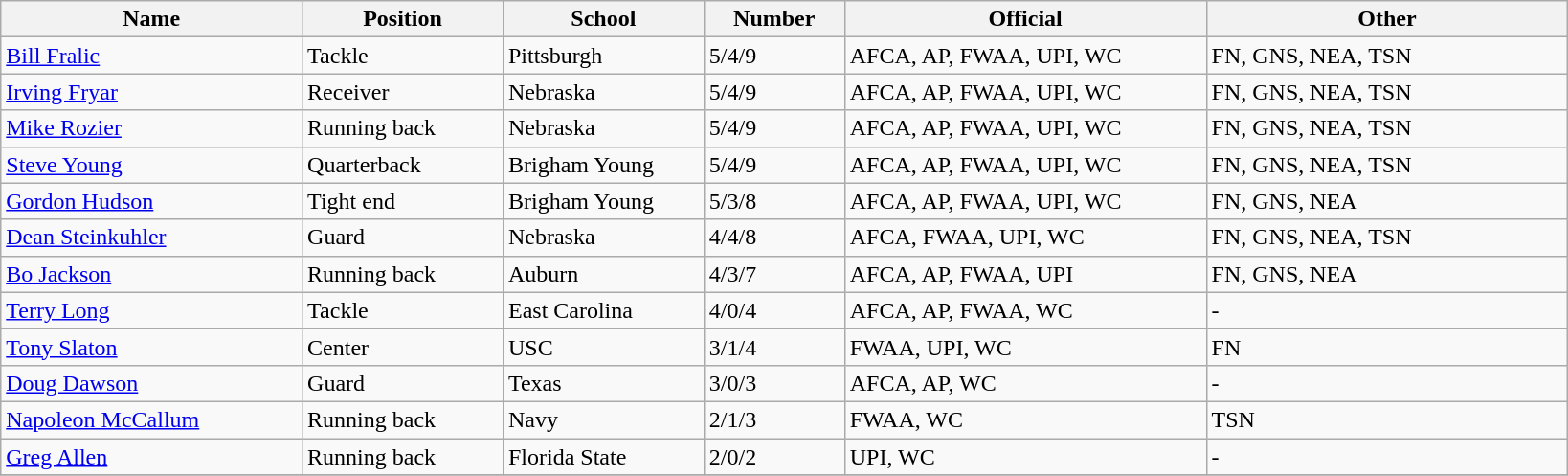<table class="wikitable sortable">
<tr>
<th bgcolor="#DDDDFF" width="15%">Name</th>
<th bgcolor="#DDDDFF" width="10%">Position</th>
<th bgcolor="#DDDDFF" width="10%">School</th>
<th bgcolor="#DDDDFF" width="7%">Number</th>
<th bgcolor="#DDDDFF" width="18%">Official</th>
<th bgcolor="#DDDDFF" width="18%">Other</th>
</tr>
<tr align="left">
<td><a href='#'>Bill Fralic</a></td>
<td>Tackle</td>
<td>Pittsburgh</td>
<td>5/4/9</td>
<td>AFCA, AP, FWAA, UPI, WC</td>
<td>FN, GNS, NEA, TSN</td>
</tr>
<tr align="left">
<td><a href='#'>Irving Fryar</a></td>
<td>Receiver</td>
<td>Nebraska</td>
<td>5/4/9</td>
<td>AFCA, AP, FWAA, UPI, WC</td>
<td>FN, GNS, NEA, TSN</td>
</tr>
<tr align="left">
<td><a href='#'>Mike Rozier</a></td>
<td>Running back</td>
<td>Nebraska</td>
<td>5/4/9</td>
<td>AFCA, AP, FWAA, UPI, WC</td>
<td>FN, GNS, NEA, TSN</td>
</tr>
<tr align="left">
<td><a href='#'>Steve Young</a></td>
<td>Quarterback</td>
<td>Brigham Young</td>
<td>5/4/9</td>
<td>AFCA, AP, FWAA, UPI, WC</td>
<td>FN, GNS, NEA, TSN</td>
</tr>
<tr align="left">
<td><a href='#'>Gordon Hudson</a></td>
<td>Tight end</td>
<td>Brigham Young</td>
<td>5/3/8</td>
<td>AFCA, AP, FWAA, UPI, WC</td>
<td>FN, GNS, NEA</td>
</tr>
<tr align="left">
<td><a href='#'>Dean Steinkuhler</a></td>
<td>Guard</td>
<td>Nebraska</td>
<td>4/4/8</td>
<td>AFCA, FWAA, UPI, WC</td>
<td>FN, GNS, NEA, TSN</td>
</tr>
<tr align="left">
<td><a href='#'>Bo Jackson</a></td>
<td>Running back</td>
<td>Auburn</td>
<td>4/3/7</td>
<td>AFCA, AP, FWAA, UPI</td>
<td>FN, GNS, NEA</td>
</tr>
<tr align="left">
<td><a href='#'>Terry Long</a></td>
<td>Tackle</td>
<td>East Carolina</td>
<td>4/0/4</td>
<td>AFCA, AP, FWAA, WC</td>
<td>-</td>
</tr>
<tr align="left">
<td><a href='#'>Tony Slaton</a></td>
<td>Center</td>
<td>USC</td>
<td>3/1/4</td>
<td>FWAA, UPI, WC</td>
<td>FN</td>
</tr>
<tr align="left">
<td><a href='#'>Doug Dawson</a></td>
<td>Guard</td>
<td>Texas</td>
<td>3/0/3</td>
<td>AFCA, AP, WC</td>
<td>-</td>
</tr>
<tr align="left">
<td><a href='#'>Napoleon McCallum</a></td>
<td>Running back</td>
<td>Navy</td>
<td>2/1/3</td>
<td>FWAA, WC</td>
<td>TSN</td>
</tr>
<tr align="left">
<td><a href='#'>Greg Allen</a></td>
<td>Running back</td>
<td>Florida State</td>
<td>2/0/2</td>
<td>UPI, WC</td>
<td>-</td>
</tr>
<tr align="left">
</tr>
</table>
